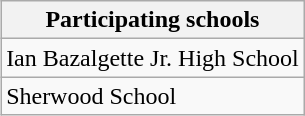<table class="wikitable" align=right>
<tr>
<th>Participating schools</th>
</tr>
<tr>
<td>Ian Bazalgette Jr. High School</td>
</tr>
<tr>
<td>Sherwood School</td>
</tr>
</table>
